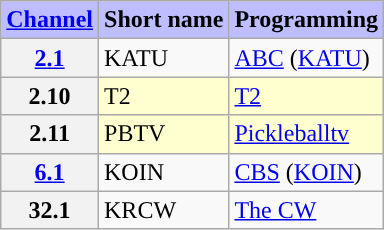<table class="wikitable">
<tr>
<th style="background-color: #bdbdff" scope = "col"><a href='#'>Channel</a></th>
<th style="background-color: #bdbdff" scope = "col">Short name</th>
<th style="background-color: #bdbdff" scope = "col">Programming</th>
</tr>
<tr>
<th scope = "row"><a href='#'>2.1</a></th>
<td>KATU</td>
<td><a href='#'>ABC</a> (<a href='#'>KATU</a>)</td>
</tr>
<tr>
<th scope = "row">2.10</th>
<td style="background-color:#ffffd0">T2</td>
<td style="background-color:#ffffd0"><a href='#'>T2</a></td>
</tr>
<tr>
<th scope = "row">2.11</th>
<td style="background-color:#ffffd0">PBTV</td>
<td style="background-color:#ffffd0"><a href='#'>Pickleballtv</a></td>
</tr>
<tr>
<th scope = "row"><a href='#'>6.1</a></th>
<td>KOIN</td>
<td><a href='#'>CBS</a> (<a href='#'>KOIN</a>)</td>
</tr>
<tr>
<th scope = "row">32.1</th>
<td>KRCW</td>
<td><a href='#'>The CW</a></td>
</tr>
</table>
